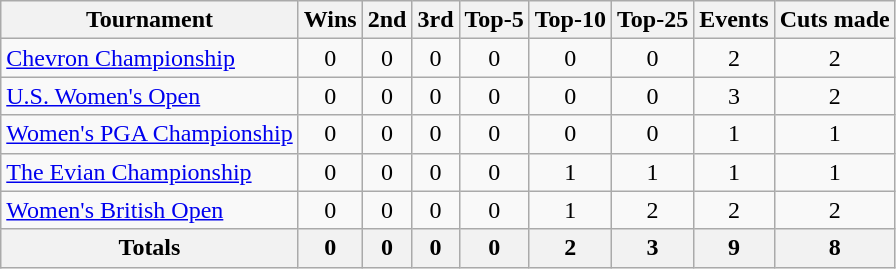<table class=wikitable style=text-align:center>
<tr>
<th>Tournament</th>
<th>Wins</th>
<th>2nd</th>
<th>3rd</th>
<th>Top-5</th>
<th>Top-10</th>
<th>Top-25</th>
<th>Events</th>
<th>Cuts made</th>
</tr>
<tr>
<td align=left><a href='#'>Chevron Championship</a></td>
<td>0</td>
<td>0</td>
<td>0</td>
<td>0</td>
<td>0</td>
<td>0</td>
<td>2</td>
<td>2</td>
</tr>
<tr>
<td align=left><a href='#'>U.S. Women's Open</a></td>
<td>0</td>
<td>0</td>
<td>0</td>
<td>0</td>
<td>0</td>
<td>0</td>
<td>3</td>
<td>2</td>
</tr>
<tr>
<td align=left><a href='#'>Women's PGA Championship</a></td>
<td>0</td>
<td>0</td>
<td>0</td>
<td>0</td>
<td>0</td>
<td>0</td>
<td>1</td>
<td>1</td>
</tr>
<tr>
<td align=left><a href='#'>The Evian Championship</a></td>
<td>0</td>
<td>0</td>
<td>0</td>
<td>0</td>
<td>1</td>
<td>1</td>
<td>1</td>
<td>1</td>
</tr>
<tr>
<td align=left><a href='#'>Women's British Open</a></td>
<td>0</td>
<td>0</td>
<td>0</td>
<td>0</td>
<td>1</td>
<td>2</td>
<td>2</td>
<td>2</td>
</tr>
<tr>
<th>Totals</th>
<th>0</th>
<th>0</th>
<th>0</th>
<th>0</th>
<th>2</th>
<th>3</th>
<th>9</th>
<th>8</th>
</tr>
</table>
